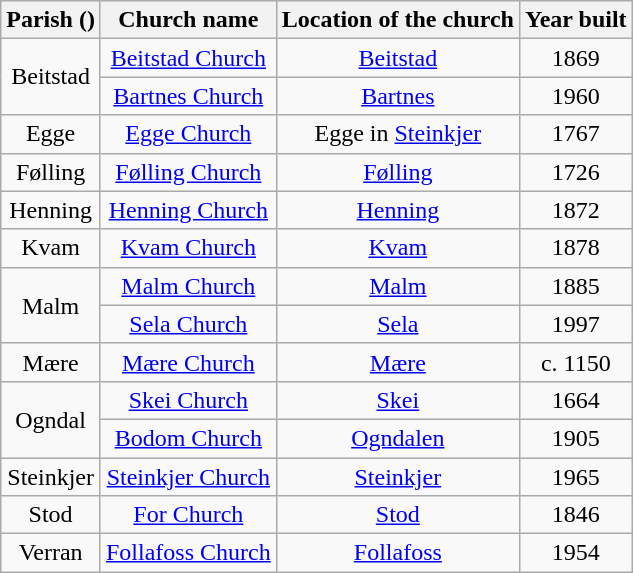<table class="wikitable" style="text-align:center">
<tr>
<th>Parish ()</th>
<th>Church name</th>
<th>Location of the church</th>
<th>Year built</th>
</tr>
<tr>
<td rowspan="2">Beitstad</td>
<td><a href='#'>Beitstad Church</a></td>
<td><a href='#'>Beitstad</a></td>
<td>1869</td>
</tr>
<tr>
<td><a href='#'>Bartnes Church</a></td>
<td><a href='#'>Bartnes</a></td>
<td>1960</td>
</tr>
<tr>
<td>Egge</td>
<td><a href='#'>Egge Church</a></td>
<td>Egge in <a href='#'>Steinkjer</a></td>
<td>1767</td>
</tr>
<tr>
<td>Følling</td>
<td><a href='#'>Følling Church</a></td>
<td><a href='#'>Følling</a></td>
<td>1726</td>
</tr>
<tr>
<td>Henning</td>
<td><a href='#'>Henning Church</a></td>
<td><a href='#'>Henning</a></td>
<td>1872</td>
</tr>
<tr>
<td>Kvam</td>
<td><a href='#'>Kvam Church</a></td>
<td><a href='#'>Kvam</a></td>
<td>1878</td>
</tr>
<tr>
<td rowspan="2">Malm</td>
<td><a href='#'>Malm Church</a></td>
<td><a href='#'>Malm</a></td>
<td>1885</td>
</tr>
<tr>
<td><a href='#'>Sela Church</a></td>
<td><a href='#'>Sela</a></td>
<td>1997</td>
</tr>
<tr>
<td>Mære</td>
<td><a href='#'>Mære Church</a></td>
<td><a href='#'>Mære</a></td>
<td>c. 1150</td>
</tr>
<tr>
<td rowspan="2">Ogndal</td>
<td><a href='#'>Skei Church</a></td>
<td><a href='#'>Skei</a></td>
<td>1664</td>
</tr>
<tr>
<td><a href='#'>Bodom Church</a></td>
<td><a href='#'>Ogndalen</a></td>
<td>1905</td>
</tr>
<tr>
<td>Steinkjer</td>
<td><a href='#'>Steinkjer Church</a></td>
<td><a href='#'>Steinkjer</a></td>
<td>1965</td>
</tr>
<tr>
<td>Stod</td>
<td><a href='#'>For Church</a></td>
<td><a href='#'>Stod</a></td>
<td>1846</td>
</tr>
<tr>
<td>Verran</td>
<td><a href='#'>Follafoss Church</a></td>
<td><a href='#'>Follafoss</a></td>
<td>1954</td>
</tr>
</table>
